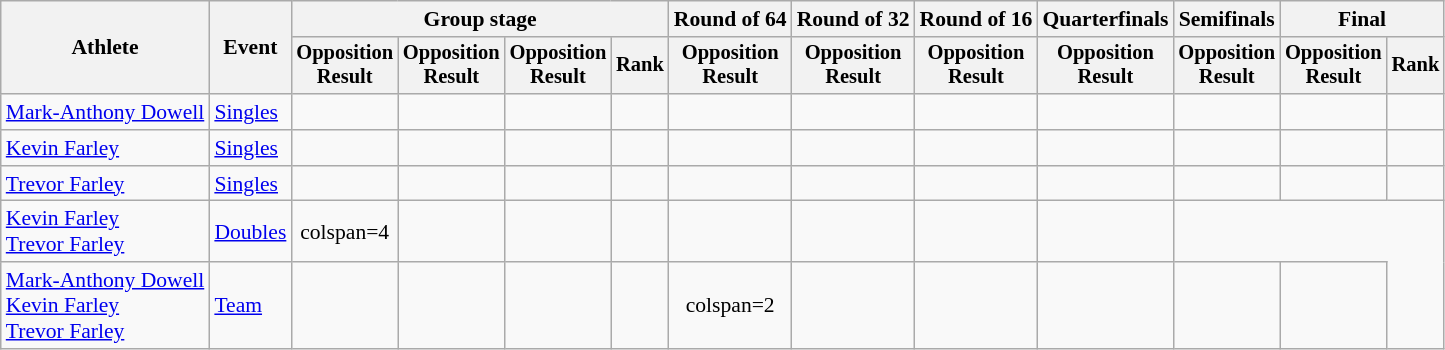<table class="wikitable" style="font-size:90%">
<tr>
<th rowspan=2>Athlete</th>
<th rowspan=2>Event</th>
<th colspan=4>Group stage</th>
<th>Round of 64</th>
<th>Round of 32</th>
<th>Round of 16</th>
<th>Quarterfinals</th>
<th>Semifinals</th>
<th colspan=2>Final</th>
</tr>
<tr style="font-size:95%">
<th>Opposition<br>Result</th>
<th>Opposition<br>Result</th>
<th>Opposition<br>Result</th>
<th>Rank</th>
<th>Opposition<br>Result</th>
<th>Opposition<br>Result</th>
<th>Opposition<br>Result</th>
<th>Opposition<br>Result</th>
<th>Opposition<br>Result</th>
<th>Opposition<br>Result</th>
<th>Rank</th>
</tr>
<tr align=center>
<td align=left><a href='#'>Mark-Anthony Dowell</a></td>
<td align=left><a href='#'>Singles</a></td>
<td></td>
<td></td>
<td></td>
<td></td>
<td></td>
<td></td>
<td></td>
<td></td>
<td></td>
<td></td>
<td></td>
</tr>
<tr align=center>
<td align=left><a href='#'>Kevin Farley</a></td>
<td align=left><a href='#'>Singles</a></td>
<td></td>
<td></td>
<td></td>
<td></td>
<td></td>
<td></td>
<td></td>
<td></td>
<td></td>
<td></td>
<td></td>
</tr>
<tr align=center>
<td align=left><a href='#'>Trevor Farley</a></td>
<td align=left><a href='#'>Singles</a></td>
<td></td>
<td></td>
<td></td>
<td></td>
<td></td>
<td></td>
<td></td>
<td></td>
<td></td>
<td></td>
<td></td>
</tr>
<tr align=center>
<td align=left><a href='#'>Kevin Farley</a><br><a href='#'>Trevor Farley</a></td>
<td align=left><a href='#'>Doubles</a></td>
<td>colspan=4 </td>
<td></td>
<td></td>
<td></td>
<td></td>
<td></td>
<td></td>
<td></td>
</tr>
<tr align=center>
<td align=left><a href='#'>Mark-Anthony Dowell</a><br><a href='#'>Kevin Farley</a><br><a href='#'>Trevor Farley</a></td>
<td align=left><a href='#'>Team</a></td>
<td></td>
<td></td>
<td></td>
<td></td>
<td>colspan=2 </td>
<td></td>
<td></td>
<td></td>
<td></td>
<td></td>
</tr>
</table>
